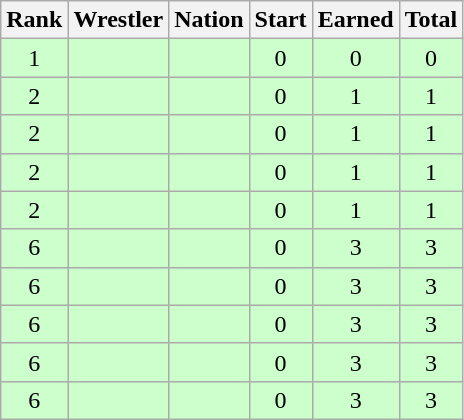<table class="wikitable sortable" style="text-align:center;">
<tr>
<th>Rank</th>
<th>Wrestler</th>
<th>Nation</th>
<th>Start</th>
<th>Earned</th>
<th>Total</th>
</tr>
<tr style="background:#cfc;">
<td>1</td>
<td align=left></td>
<td align=left></td>
<td>0</td>
<td>0</td>
<td>0</td>
</tr>
<tr style="background:#cfc;">
<td>2</td>
<td align=left></td>
<td align=left></td>
<td>0</td>
<td>1</td>
<td>1</td>
</tr>
<tr style="background:#cfc;">
<td>2</td>
<td align=left></td>
<td align=left></td>
<td>0</td>
<td>1</td>
<td>1</td>
</tr>
<tr style="background:#cfc;">
<td>2</td>
<td align=left></td>
<td align=left></td>
<td>0</td>
<td>1</td>
<td>1</td>
</tr>
<tr style="background:#cfc;">
<td>2</td>
<td align=left></td>
<td align=left></td>
<td>0</td>
<td>1</td>
<td>1</td>
</tr>
<tr style="background:#cfc;">
<td>6</td>
<td align=left></td>
<td align=left></td>
<td>0</td>
<td>3</td>
<td>3</td>
</tr>
<tr style="background:#cfc;">
<td>6</td>
<td align=left></td>
<td align=left></td>
<td>0</td>
<td>3</td>
<td>3</td>
</tr>
<tr style="background:#cfc;">
<td>6</td>
<td align=left></td>
<td align=left></td>
<td>0</td>
<td>3</td>
<td>3</td>
</tr>
<tr style="background:#cfc;">
<td>6</td>
<td align=left></td>
<td align=left></td>
<td>0</td>
<td>3</td>
<td>3</td>
</tr>
<tr style="background:#cfc;">
<td>6</td>
<td align=left></td>
<td align=left></td>
<td>0</td>
<td>3</td>
<td>3</td>
</tr>
</table>
